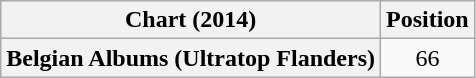<table class="wikitable plainrowheaders" style="text-align:center">
<tr>
<th scope="col">Chart (2014)</th>
<th scope="col">Position</th>
</tr>
<tr>
<th scope="row">Belgian Albums (Ultratop Flanders)</th>
<td>66</td>
</tr>
</table>
